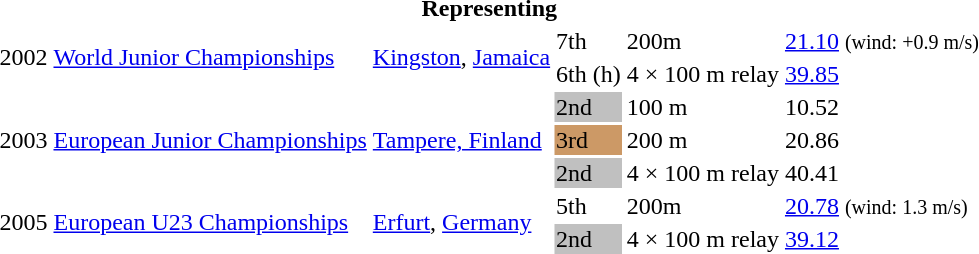<table>
<tr>
<th colspan="6">Representing </th>
</tr>
<tr>
<td rowspan=2>2002</td>
<td rowspan=2><a href='#'>World Junior Championships</a></td>
<td rowspan=2><a href='#'>Kingston</a>, <a href='#'>Jamaica</a></td>
<td>7th</td>
<td>200m</td>
<td><a href='#'>21.10</a> <small>(wind: +0.9 m/s)</small></td>
</tr>
<tr>
<td>6th (h)</td>
<td>4 × 100 m relay</td>
<td><a href='#'>39.85</a></td>
</tr>
<tr>
<td rowspan=3>2003</td>
<td rowspan=3><a href='#'>European Junior Championships</a></td>
<td rowspan=3><a href='#'>Tampere, Finland</a></td>
<td bgcolor="silver">2nd</td>
<td>100 m</td>
<td>10.52</td>
</tr>
<tr>
<td bgcolor="cc9966">3rd</td>
<td>200 m</td>
<td>20.86</td>
</tr>
<tr>
<td bgcolor="silver">2nd</td>
<td>4 × 100 m relay</td>
<td>40.41</td>
</tr>
<tr>
<td rowspan=2>2005</td>
<td rowspan=2><a href='#'>European U23 Championships</a></td>
<td rowspan=2><a href='#'>Erfurt</a>, <a href='#'>Germany</a></td>
<td>5th</td>
<td>200m</td>
<td><a href='#'>20.78</a> <small>(wind: 1.3 m/s)</small></td>
</tr>
<tr>
<td bgcolor=silver>2nd</td>
<td>4 × 100 m relay</td>
<td><a href='#'>39.12</a></td>
</tr>
</table>
